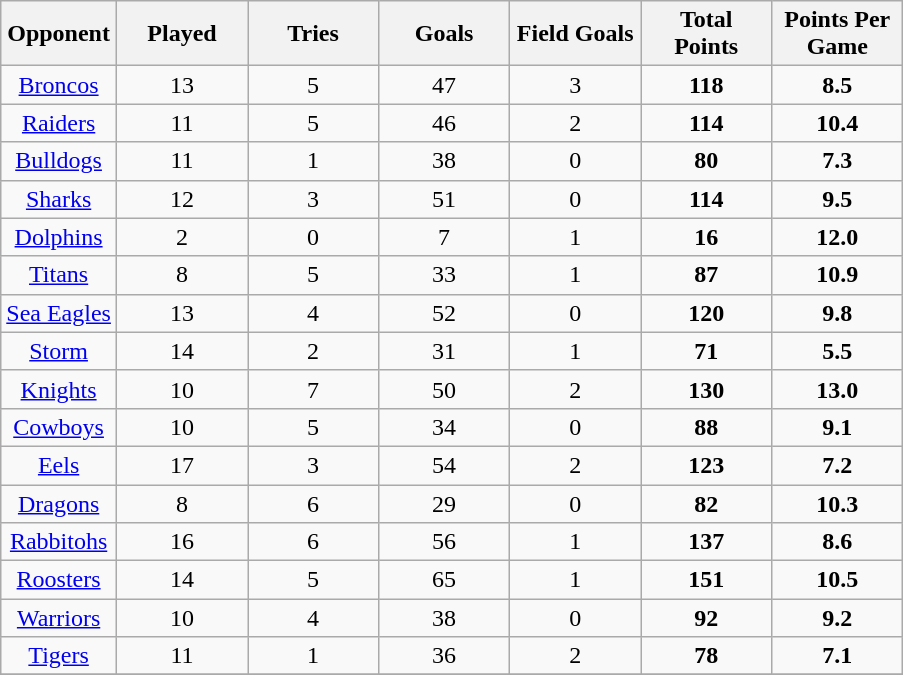<table class="wikitable sortable" style="text-align:center;">
<tr>
<th>Opponent</th>
<th style="width:5em">Played</th>
<th style="width:5em">Tries</th>
<th style="width:5em">Goals</th>
<th style="width:5em">Field Goals</th>
<th style="width:5em">Total Points</th>
<th style="width:5em">Points Per Game</th>
</tr>
<tr>
<td> <a href='#'>Broncos</a></td>
<td>13</td>
<td>5</td>
<td>47</td>
<td>3</td>
<td><strong>118</strong></td>
<td><strong>8.5</strong></td>
</tr>
<tr>
<td> <a href='#'>Raiders</a></td>
<td>11</td>
<td>5</td>
<td>46</td>
<td>2</td>
<td><strong>114</strong></td>
<td><strong>10.4</strong></td>
</tr>
<tr>
<td> <a href='#'>Bulldogs</a></td>
<td>11</td>
<td>1</td>
<td>38</td>
<td>0</td>
<td><strong>80</strong></td>
<td><strong>7.3</strong></td>
</tr>
<tr>
<td> <a href='#'>Sharks</a></td>
<td>12</td>
<td>3</td>
<td>51</td>
<td>0</td>
<td><strong>114</strong></td>
<td><strong>9.5</strong></td>
</tr>
<tr>
<td> <a href='#'>Dolphins</a></td>
<td>2</td>
<td>0</td>
<td>7</td>
<td>1</td>
<td><strong>16</strong></td>
<td><strong>12.0</strong></td>
</tr>
<tr>
<td> <a href='#'>Titans</a></td>
<td>8</td>
<td>5</td>
<td>33</td>
<td>1</td>
<td><strong>87</strong></td>
<td><strong>10.9</strong></td>
</tr>
<tr>
<td> <a href='#'>Sea Eagles</a></td>
<td>13</td>
<td>4</td>
<td>52</td>
<td>0</td>
<td><strong>120</strong></td>
<td><strong>9.8</strong></td>
</tr>
<tr>
<td> <a href='#'>Storm</a></td>
<td>14</td>
<td>2</td>
<td>31</td>
<td>1</td>
<td><strong>71</strong></td>
<td><strong>5.5</strong></td>
</tr>
<tr>
<td> <a href='#'>Knights</a></td>
<td>10</td>
<td>7</td>
<td>50</td>
<td>2</td>
<td><strong>130</strong></td>
<td><strong>13.0</strong></td>
</tr>
<tr>
<td> <a href='#'>Cowboys</a></td>
<td>10</td>
<td>5</td>
<td>34</td>
<td>0</td>
<td><strong>88</strong></td>
<td><strong>9.1</strong></td>
</tr>
<tr>
<td> <a href='#'>Eels</a></td>
<td>17</td>
<td>3</td>
<td>54</td>
<td>2</td>
<td><strong>123</strong></td>
<td><strong>7.2</strong></td>
</tr>
<tr>
<td> <a href='#'>Dragons</a></td>
<td>8</td>
<td>6</td>
<td>29</td>
<td>0</td>
<td><strong>82</strong></td>
<td><strong>10.3</strong></td>
</tr>
<tr>
<td> <a href='#'>Rabbitohs</a></td>
<td>16</td>
<td>6</td>
<td>56</td>
<td>1</td>
<td><strong>137</strong></td>
<td><strong>8.6</strong></td>
</tr>
<tr>
<td> <a href='#'>Roosters</a></td>
<td>14</td>
<td>5</td>
<td>65</td>
<td>1</td>
<td><strong>151</strong></td>
<td><strong>10.5</strong></td>
</tr>
<tr>
<td> <a href='#'>Warriors</a></td>
<td>10</td>
<td>4</td>
<td>38</td>
<td>0</td>
<td><strong>92</strong></td>
<td><strong>9.2</strong></td>
</tr>
<tr>
<td> <a href='#'>Tigers</a></td>
<td>11</td>
<td>1</td>
<td>36</td>
<td>2</td>
<td><strong>78</strong></td>
<td><strong>7.1</strong></td>
</tr>
<tr class="sortbottom">
</tr>
</table>
